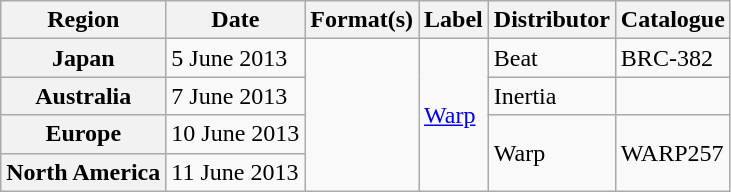<table class="wikitable plainrowheaders" style="text-align:left">
<tr>
<th scope="col">Region</th>
<th scope="col">Date</th>
<th scope="col">Format(s)</th>
<th scope="col">Label</th>
<th scope="col">Distributor</th>
<th scope="col">Catalogue</th>
</tr>
<tr>
<th scope="row">Japan</th>
<td>5 June 2013</td>
<td rowspan="4"></td>
<td rowspan="4"><a href='#'>Warp</a></td>
<td>Beat</td>
<td>BRC-382</td>
</tr>
<tr>
<th scope="row">Australia</th>
<td>7 June 2013</td>
<td>Inertia</td>
<td></td>
</tr>
<tr>
<th scope="row">Europe</th>
<td>10 June 2013</td>
<td rowspan="2">Warp</td>
<td rowspan="2">WARP257</td>
</tr>
<tr>
<th scope="row">North America</th>
<td>11 June 2013</td>
</tr>
</table>
